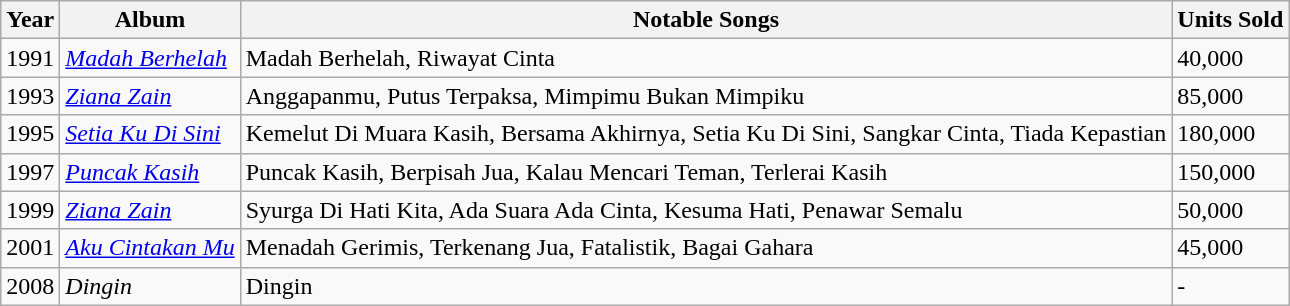<table class="wikitable">
<tr>
<th>Year</th>
<th>Album</th>
<th>Notable Songs</th>
<th>Units Sold</th>
</tr>
<tr>
<td align="left">1991</td>
<td align="left"><em><a href='#'>Madah Berhelah</a></em></td>
<td align="left">Madah Berhelah, Riwayat Cinta</td>
<td align="left">40,000</td>
</tr>
<tr>
<td align="left">1993</td>
<td align="left"><em><a href='#'>Ziana Zain</a></em></td>
<td align="left">Anggapanmu, Putus Terpaksa, Mimpimu Bukan Mimpiku</td>
<td align="left">85,000</td>
</tr>
<tr>
<td align="left">1995</td>
<td align="left"><em><a href='#'>Setia Ku Di Sini</a></em></td>
<td align="left">Kemelut Di Muara Kasih, Bersama Akhirnya, Setia Ku Di Sini, Sangkar Cinta, Tiada Kepastian</td>
<td align="left">180,000</td>
</tr>
<tr>
<td align="left">1997</td>
<td align="left"><em><a href='#'>Puncak Kasih</a></em></td>
<td align="left">Puncak Kasih, Berpisah Jua, Kalau Mencari Teman, Terlerai Kasih</td>
<td align="left">150,000</td>
</tr>
<tr>
<td align="left">1999</td>
<td align="left"><em><a href='#'>Ziana Zain</a></em></td>
<td align="left">Syurga Di Hati Kita, Ada Suara Ada Cinta, Kesuma Hati, Penawar Semalu</td>
<td align="left">50,000</td>
</tr>
<tr>
<td align="left">2001</td>
<td align="left"><em><a href='#'>Aku Cintakan Mu</a></em></td>
<td align="left">Menadah Gerimis, Terkenang Jua, Fatalistik, Bagai Gahara</td>
<td align="left">45,000</td>
</tr>
<tr>
<td align="left">2008</td>
<td align="left"><em>Dingin</em></td>
<td align="left">Dingin</td>
<td align="left">-</td>
</tr>
</table>
